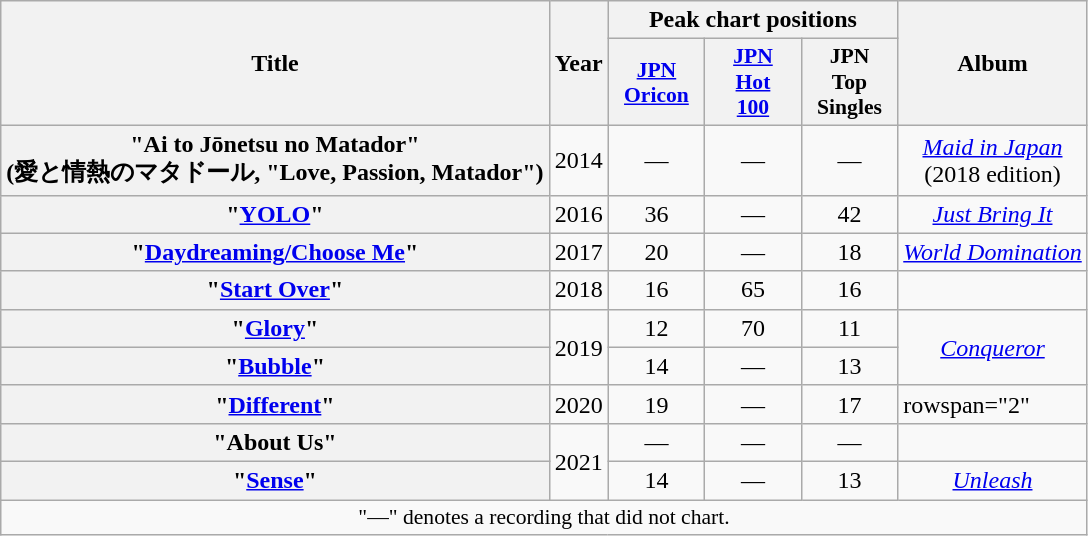<table class="wikitable plainrowheaders">
<tr>
<th scope="col" rowspan="2">Title</th>
<th scope="col" rowspan="2">Year</th>
<th scope="col" colspan="3">Peak chart positions</th>
<th scope="col" rowspan="2">Album</th>
</tr>
<tr>
<th scope="col" style="width:4em;font-size:90%"><a href='#'>JPN<br>Oricon</a><br></th>
<th scope="col" style="width:4em;font-size:90%"><a href='#'>JPN<br>Hot<br>100</a><br></th>
<th scope="col" style="width:4em;font-size:90%">JPN<br>Top<br>Singles<br></th>
</tr>
<tr>
<th scope="row">"Ai to Jōnetsu no Matador"<br>(愛と情熱のマタドール, "Love, Passion, Matador")</th>
<td align="center">2014</td>
<td align="center">—</td>
<td align="center">—</td>
<td align="center">—</td>
<td align="center"><em><a href='#'>Maid in Japan</a></em><br>(2018 edition)</td>
</tr>
<tr>
<th scope="row">"<a href='#'>YOLO</a>"</th>
<td align="center">2016</td>
<td align="center">36</td>
<td align="center">—</td>
<td align="center">42</td>
<td align="center"><em><a href='#'>Just Bring It</a></em></td>
</tr>
<tr>
<th scope="row">"<a href='#'>Daydreaming/Choose Me</a>"</th>
<td align="center">2017</td>
<td align="center">20</td>
<td align="center">—</td>
<td align="center">18</td>
<td align="center"><em><a href='#'>World Domination</a></em></td>
</tr>
<tr>
<th scope="row">"<a href='#'>Start Over</a>"</th>
<td align="center">2018</td>
<td align="center">16</td>
<td align="center">65</td>
<td align="center">16</td>
<td></td>
</tr>
<tr>
<th scope="row">"<a href='#'>Glory</a>"</th>
<td align="center" rowspan="2">2019</td>
<td align="center">12</td>
<td align="center">70</td>
<td align="center">11</td>
<td align="center" rowspan="2"><em><a href='#'>Conqueror</a></em></td>
</tr>
<tr>
<th scope="row">"<a href='#'>Bubble</a>"</th>
<td align="center">14</td>
<td align="center">—</td>
<td align="center">13</td>
</tr>
<tr>
<th scope="row">"<a href='#'>Different</a>"</th>
<td align="center">2020</td>
<td align="center">19</td>
<td align="center">—</td>
<td align="center">17</td>
<td>rowspan="2" </td>
</tr>
<tr>
<th scope="row">"About Us"</th>
<td align="center" rowspan="2">2021</td>
<td align="center">—</td>
<td align="center">—</td>
<td align="center">—</td>
</tr>
<tr>
<th scope="row">"<a href='#'>Sense</a>"</th>
<td align="center">14</td>
<td align="center">—</td>
<td align="center">13</td>
<td align="center"><em><a href='#'>Unleash</a></em></td>
</tr>
<tr>
<td align="center" colspan="6" style="font-size:90%">"—" denotes a recording that did not chart.</td>
</tr>
</table>
